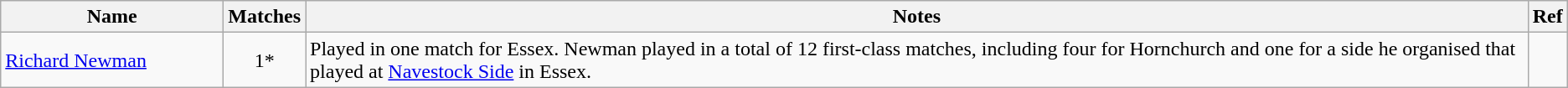<table class="wikitable">
<tr>
<th style="width:170px">Name</th>
<th>Matches</th>
<th>Notes</th>
<th>Ref</th>
</tr>
<tr>
<td><a href='#'>Richard Newman</a></td>
<td align=center>1*</td>
<td>Played in one match for Essex. Newman played in a total of 12 first-class matches, including four for Hornchurch and one for a side he organised that played at <a href='#'>Navestock Side</a> in Essex.</td>
<td></td>
</tr>
</table>
